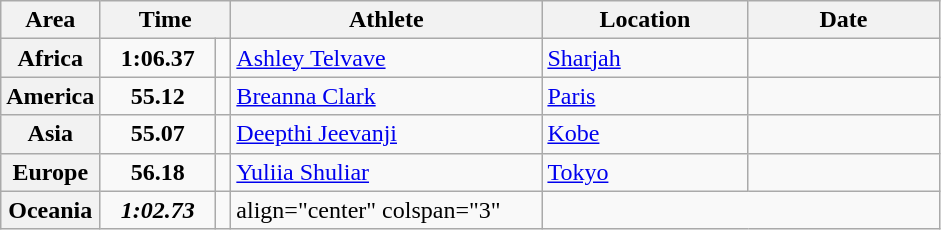<table class="wikitable">
<tr>
<th width="45">Area</th>
<th width="80" colspan="2">Time</th>
<th width="200">Athlete</th>
<th width="130">Location</th>
<th width="120">Date</th>
</tr>
<tr>
<th>Africa</th>
<td align="center"><strong>1:06.37</strong></td>
<td align="center"></td>
<td> <a href='#'>Ashley Telvave</a></td>
<td> <a href='#'>Sharjah</a></td>
<td align="right"></td>
</tr>
<tr>
<th>America</th>
<td align="center"><strong>55.12</strong></td>
<td align="center"></td>
<td> <a href='#'>Breanna Clark</a></td>
<td> <a href='#'>Paris</a></td>
<td align="right"></td>
</tr>
<tr>
<th>Asia</th>
<td align="center"><strong>55.07</strong></td>
<td align="center"><strong></strong></td>
<td> <a href='#'>Deepthi Jeevanji</a></td>
<td> <a href='#'>Kobe</a></td>
<td align="right"></td>
</tr>
<tr>
<th>Europe</th>
<td align="center"><strong>56.18</strong></td>
<td align="center"></td>
<td> <a href='#'>Yuliia Shuliar</a></td>
<td> <a href='#'>Tokyo</a></td>
<td align="right"></td>
</tr>
<tr>
<th>Oceania</th>
<td align="center"><strong><em>1:02.73</em></strong></td>
<td align="center"></td>
<td>align="center" colspan="3" </td>
</tr>
</table>
